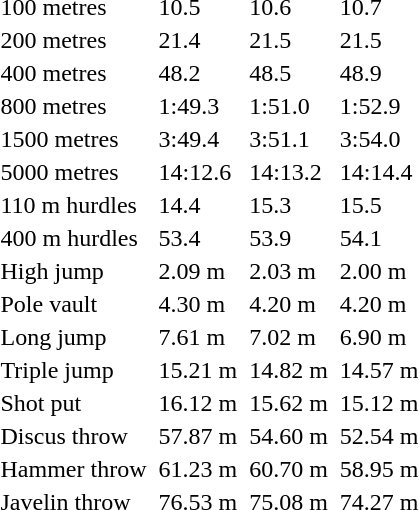<table>
<tr>
<td>100 metres</td>
<td></td>
<td>10.5</td>
<td></td>
<td>10.6</td>
<td></td>
<td>10.7</td>
</tr>
<tr>
<td>200 metres</td>
<td></td>
<td>21.4</td>
<td></td>
<td>21.5</td>
<td></td>
<td>21.5</td>
</tr>
<tr>
<td>400 metres</td>
<td></td>
<td>48.2</td>
<td></td>
<td>48.5</td>
<td></td>
<td>48.9</td>
</tr>
<tr>
<td>800 metres</td>
<td></td>
<td>1:49.3</td>
<td></td>
<td>1:51.0</td>
<td></td>
<td>1:52.9</td>
</tr>
<tr>
<td>1500 metres</td>
<td></td>
<td>3:49.4</td>
<td></td>
<td>3:51.1</td>
<td></td>
<td>3:54.0</td>
</tr>
<tr>
<td>5000 metres</td>
<td></td>
<td>14:12.6</td>
<td></td>
<td>14:13.2</td>
<td></td>
<td>14:14.4</td>
</tr>
<tr>
<td>110 m hurdles</td>
<td></td>
<td>14.4</td>
<td></td>
<td>15.3</td>
<td></td>
<td>15.5</td>
</tr>
<tr>
<td>400 m hurdles</td>
<td></td>
<td>53.4</td>
<td></td>
<td>53.9</td>
<td></td>
<td>54.1</td>
</tr>
<tr>
<td>High jump</td>
<td></td>
<td>2.09 m</td>
<td></td>
<td>2.03 m</td>
<td></td>
<td>2.00 m</td>
</tr>
<tr>
<td>Pole vault</td>
<td></td>
<td>4.30 m</td>
<td></td>
<td>4.20 m</td>
<td></td>
<td>4.20 m</td>
</tr>
<tr>
<td>Long jump</td>
<td></td>
<td>7.61 m</td>
<td></td>
<td>7.02 m</td>
<td></td>
<td>6.90 m</td>
</tr>
<tr>
<td>Triple jump</td>
<td></td>
<td>15.21 m</td>
<td></td>
<td>14.82 m</td>
<td></td>
<td>14.57 m</td>
</tr>
<tr>
<td>Shot put</td>
<td></td>
<td>16.12 m</td>
<td></td>
<td>15.62 m</td>
<td></td>
<td>15.12 m</td>
</tr>
<tr>
<td>Discus throw</td>
<td></td>
<td>57.87 m</td>
<td></td>
<td>54.60 m</td>
<td></td>
<td>52.54 m</td>
</tr>
<tr>
<td>Hammer throw</td>
<td></td>
<td>61.23 m</td>
<td></td>
<td>60.70 m</td>
<td></td>
<td>58.95 m</td>
</tr>
<tr>
<td>Javelin throw</td>
<td></td>
<td>76.53 m</td>
<td></td>
<td>75.08 m</td>
<td></td>
<td>74.27 m</td>
</tr>
</table>
